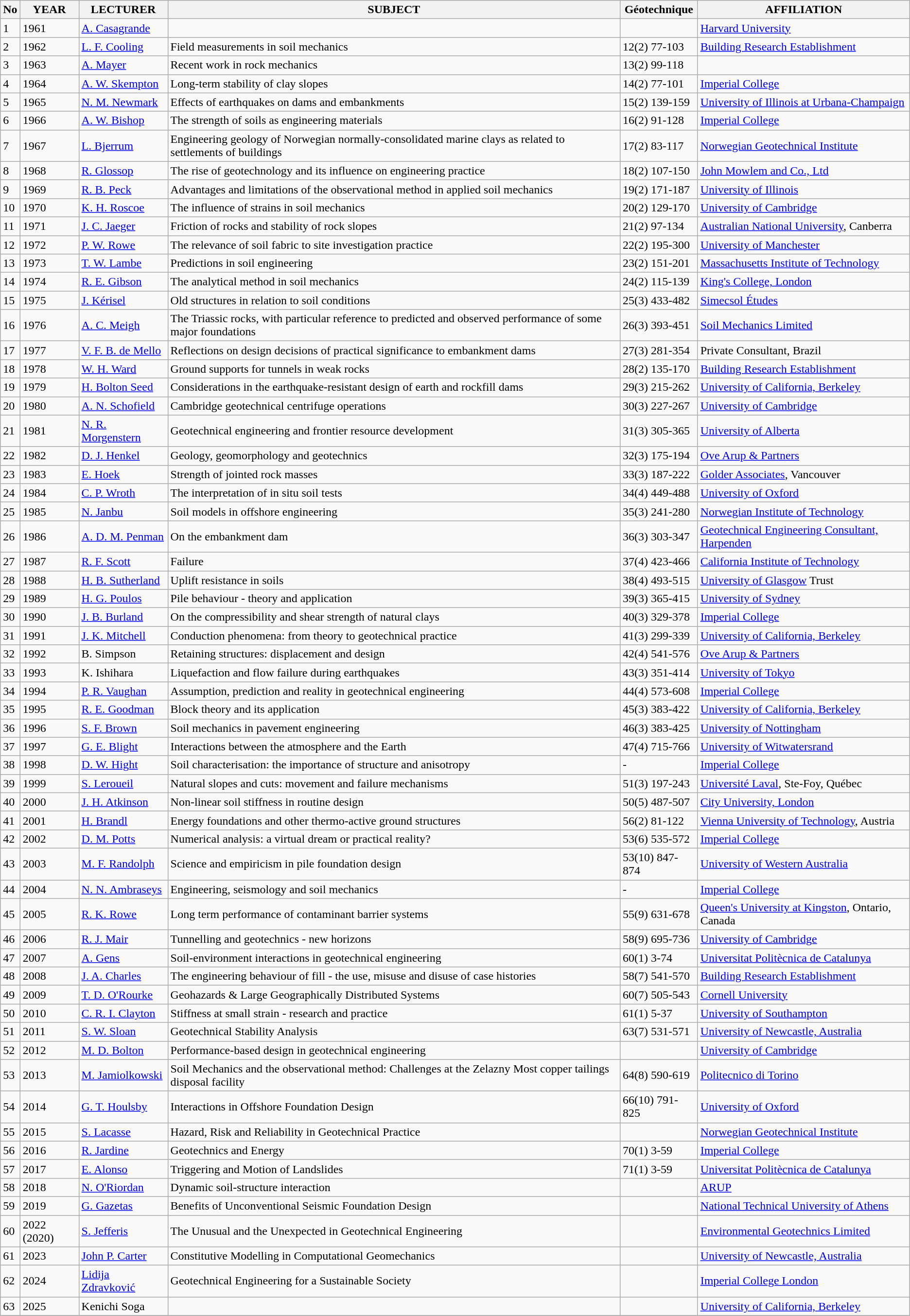<table class="wikitable">
<tr>
<th>No</th>
<th>YEAR</th>
<th>LECTURER</th>
<th>SUBJECT</th>
<th>Géotechnique</th>
<th>AFFILIATION</th>
</tr>
<tr>
<td>1</td>
<td>1961</td>
<td><a href='#'>A. Casagrande</a></td>
<td></td>
<td></td>
<td><a href='#'>Harvard University</a></td>
</tr>
<tr>
<td>2</td>
<td>1962</td>
<td><a href='#'>L. F. Cooling</a></td>
<td>Field measurements in soil mechanics</td>
<td>12(2) 77-103</td>
<td><a href='#'>Building Research Establishment</a></td>
</tr>
<tr>
<td>3</td>
<td>1963</td>
<td><a href='#'>A. Mayer</a></td>
<td>Recent work in rock mechanics</td>
<td>13(2) 99-118</td>
<td></td>
</tr>
<tr>
<td>4</td>
<td>1964</td>
<td><a href='#'>A. W. Skempton</a></td>
<td>Long-term stability of clay slopes</td>
<td>14(2) 77-101</td>
<td><a href='#'>Imperial College</a></td>
</tr>
<tr>
<td>5</td>
<td>1965</td>
<td><a href='#'>N. M. Newmark</a></td>
<td>Effects of earthquakes on dams and embankments</td>
<td>15(2) 139-159</td>
<td><a href='#'>University of Illinois at Urbana-Champaign</a></td>
</tr>
<tr>
<td>6</td>
<td>1966</td>
<td><a href='#'>A. W. Bishop</a></td>
<td>The strength of soils as engineering materials</td>
<td>16(2) 91-128</td>
<td><a href='#'>Imperial College</a></td>
</tr>
<tr>
<td>7</td>
<td>1967</td>
<td><a href='#'>L. Bjerrum</a></td>
<td>Engineering geology of Norwegian normally-consolidated marine clays as related to settlements of buildings</td>
<td>17(2) 83-117</td>
<td><a href='#'>Norwegian Geotechnical Institute</a></td>
</tr>
<tr>
<td>8</td>
<td>1968</td>
<td><a href='#'>R. Glossop</a></td>
<td>The rise of geotechnology and its influence on engineering practice</td>
<td>18(2) 107-150</td>
<td><a href='#'>John Mowlem and Co., Ltd</a></td>
</tr>
<tr>
<td>9</td>
<td>1969</td>
<td><a href='#'>R. B. Peck</a></td>
<td>Advantages and limitations of the observational method in applied soil mechanics</td>
<td>19(2) 171-187</td>
<td><a href='#'>University of Illinois</a></td>
</tr>
<tr>
<td>10</td>
<td>1970</td>
<td><a href='#'>K. H. Roscoe</a></td>
<td>The influence of strains in soil mechanics</td>
<td>20(2) 129-170</td>
<td><a href='#'>University of Cambridge</a></td>
</tr>
<tr>
<td>11</td>
<td>1971</td>
<td><a href='#'>J. C. Jaeger</a></td>
<td>Friction of rocks and stability of rock slopes</td>
<td>21(2) 97-134</td>
<td><a href='#'>Australian National University</a>, Canberra</td>
</tr>
<tr>
<td>12</td>
<td>1972</td>
<td><a href='#'>P. W. Rowe</a></td>
<td>The relevance of soil fabric to site investigation practice</td>
<td>22(2) 195-300</td>
<td><a href='#'>University of Manchester</a></td>
</tr>
<tr>
<td>13</td>
<td>1973</td>
<td><a href='#'>T. W. Lambe</a></td>
<td>Predictions in soil engineering</td>
<td>23(2) 151-201</td>
<td><a href='#'>Massachusetts Institute of Technology</a></td>
</tr>
<tr>
<td>14</td>
<td>1974</td>
<td><a href='#'>R. E. Gibson</a></td>
<td>The analytical method in soil mechanics</td>
<td>24(2) 115-139</td>
<td><a href='#'>King's College, London</a></td>
</tr>
<tr>
<td>15</td>
<td>1975</td>
<td><a href='#'>J. Kérisel</a></td>
<td>Old structures in relation to soil conditions</td>
<td>25(3) 433-482</td>
<td><a href='#'>Simecsol Études</a></td>
</tr>
<tr>
<td>16</td>
<td>1976</td>
<td><a href='#'>A. C. Meigh</a></td>
<td>The Triassic rocks, with particular reference to predicted and observed performance of some major foundations</td>
<td>26(3) 393-451</td>
<td><a href='#'>Soil Mechanics Limited</a></td>
</tr>
<tr>
<td>17</td>
<td>1977</td>
<td><a href='#'>V. F. B. de Mello</a></td>
<td>Reflections on design decisions of practical significance to embankment dams</td>
<td>27(3) 281-354</td>
<td>Private Consultant, Brazil</td>
</tr>
<tr>
<td>18</td>
<td>1978</td>
<td><a href='#'>W. H. Ward</a></td>
<td>Ground supports for tunnels in weak rocks</td>
<td>28(2) 135-170</td>
<td><a href='#'>Building Research Establishment</a></td>
</tr>
<tr>
<td>19</td>
<td>1979</td>
<td><a href='#'>H. Bolton Seed</a></td>
<td>Considerations in the earthquake-resistant design of earth and rockfill dams</td>
<td>29(3) 215-262</td>
<td><a href='#'>University of California, Berkeley</a></td>
</tr>
<tr>
<td>20</td>
<td>1980</td>
<td><a href='#'>A. N. Schofield</a></td>
<td>Cambridge geotechnical centrifuge operations</td>
<td>30(3) 227-267</td>
<td><a href='#'>University of Cambridge</a></td>
</tr>
<tr>
<td>21</td>
<td>1981</td>
<td><a href='#'>N. R. Morgenstern</a></td>
<td>Geotechnical engineering and frontier resource development</td>
<td>31(3) 305-365</td>
<td><a href='#'>University of Alberta</a></td>
</tr>
<tr>
<td>22</td>
<td>1982</td>
<td><a href='#'>D. J. Henkel</a></td>
<td>Geology, geomorphology and geotechnics</td>
<td>32(3) 175-194</td>
<td><a href='#'>Ove Arup & Partners</a></td>
</tr>
<tr>
<td>23</td>
<td>1983</td>
<td><a href='#'>E. Hoek</a></td>
<td>Strength of jointed rock masses</td>
<td>33(3) 187-222</td>
<td><a href='#'>Golder Associates</a>, Vancouver</td>
</tr>
<tr>
<td>24</td>
<td>1984</td>
<td><a href='#'>C. P. Wroth</a></td>
<td>The interpretation of in situ soil tests</td>
<td>34(4) 449-488</td>
<td><a href='#'>University of Oxford</a></td>
</tr>
<tr>
<td>25</td>
<td>1985</td>
<td><a href='#'>N. Janbu</a></td>
<td>Soil models in offshore engineering</td>
<td>35(3) 241-280</td>
<td><a href='#'>Norwegian Institute of Technology</a></td>
</tr>
<tr>
<td>26</td>
<td>1986</td>
<td><a href='#'>A. D. M. Penman</a></td>
<td>On the embankment dam</td>
<td>36(3) 303-347</td>
<td><a href='#'>Geotechnical Engineering Consultant, Harpenden</a></td>
</tr>
<tr>
<td>27</td>
<td>1987</td>
<td><a href='#'>R. F. Scott</a></td>
<td>Failure</td>
<td>37(4) 423-466</td>
<td><a href='#'>California Institute of Technology</a></td>
</tr>
<tr>
<td>28</td>
<td>1988</td>
<td><a href='#'>H. B. Sutherland</a></td>
<td>Uplift resistance in soils</td>
<td>38(4) 493-515</td>
<td><a href='#'>University of Glasgow</a> Trust</td>
</tr>
<tr>
<td>29</td>
<td>1989</td>
<td><a href='#'>H. G. Poulos</a></td>
<td>Pile behaviour - theory and application</td>
<td>39(3) 365-415</td>
<td><a href='#'>University of Sydney</a></td>
</tr>
<tr>
<td>30</td>
<td>1990</td>
<td><a href='#'>J. B. Burland</a></td>
<td>On the compressibility and shear strength of natural clays</td>
<td>40(3) 329-378</td>
<td><a href='#'>Imperial College</a></td>
</tr>
<tr>
<td>31</td>
<td>1991</td>
<td><a href='#'>J. K. Mitchell</a></td>
<td>Conduction phenomena: from theory to geotechnical practice</td>
<td>41(3) 299-339</td>
<td><a href='#'>University of California, Berkeley</a></td>
</tr>
<tr>
<td>32</td>
<td>1992</td>
<td>B. Simpson</td>
<td>Retaining structures: displacement and design</td>
<td>42(4) 541-576</td>
<td><a href='#'>Ove Arup & Partners</a></td>
</tr>
<tr>
<td>33</td>
<td>1993</td>
<td>K. Ishihara</td>
<td>Liquefaction and flow failure during earthquakes</td>
<td>43(3) 351-414</td>
<td><a href='#'>University of Tokyo</a></td>
</tr>
<tr>
<td>34</td>
<td>1994</td>
<td><a href='#'>P. R. Vaughan</a></td>
<td>Assumption, prediction and reality in geotechnical engineering</td>
<td>44(4) 573-608</td>
<td><a href='#'>Imperial College</a></td>
</tr>
<tr>
<td>35</td>
<td>1995</td>
<td><a href='#'>R. E. Goodman</a></td>
<td>Block theory and its application</td>
<td>45(3) 383-422</td>
<td><a href='#'>University of California, Berkeley</a></td>
</tr>
<tr>
<td>36</td>
<td>1996</td>
<td><a href='#'>S. F. Brown</a></td>
<td>Soil mechanics in pavement engineering</td>
<td>46(3) 383-425</td>
<td><a href='#'>University of Nottingham</a></td>
</tr>
<tr>
<td>37</td>
<td>1997</td>
<td><a href='#'>G. E. Blight</a></td>
<td>Interactions between the atmosphere and the Earth</td>
<td>47(4) 715-766</td>
<td><a href='#'>University of Witwatersrand</a></td>
</tr>
<tr>
<td>38</td>
<td>1998</td>
<td><a href='#'>D. W. Hight</a></td>
<td>Soil characterisation: the importance of structure and anisotropy</td>
<td>-</td>
<td><a href='#'>Imperial College</a></td>
</tr>
<tr>
<td>39</td>
<td>1999</td>
<td><a href='#'>S. Leroueil</a></td>
<td>Natural slopes and cuts: movement and failure mechanisms</td>
<td>51(3) 197-243</td>
<td><a href='#'>Université Laval</a>, Ste-Foy, Québec</td>
</tr>
<tr>
<td>40</td>
<td>2000</td>
<td><a href='#'>J. H. Atkinson</a></td>
<td>Non-linear soil stiffness in routine design</td>
<td>50(5) 487-507</td>
<td><a href='#'>City University, London</a></td>
</tr>
<tr>
<td>41</td>
<td>2001</td>
<td><a href='#'>H. Brandl</a></td>
<td>Energy foundations and other thermo-active ground structures</td>
<td>56(2) 81-122</td>
<td><a href='#'>Vienna University of Technology</a>, Austria</td>
</tr>
<tr>
<td>42</td>
<td>2002</td>
<td><a href='#'>D. M. Potts</a></td>
<td>Numerical analysis: a virtual dream or practical reality?</td>
<td>53(6) 535-572</td>
<td><a href='#'>Imperial College</a></td>
</tr>
<tr>
<td>43</td>
<td>2003</td>
<td><a href='#'>M. F. Randolph</a></td>
<td>Science and empiricism in pile foundation design</td>
<td>53(10) 847-874</td>
<td><a href='#'>University of Western Australia</a></td>
</tr>
<tr>
<td>44</td>
<td>2004</td>
<td><a href='#'>N. N. Ambraseys</a></td>
<td>Engineering, seismology and soil mechanics</td>
<td>-</td>
<td><a href='#'>Imperial College</a></td>
</tr>
<tr>
<td>45</td>
<td>2005</td>
<td><a href='#'>R. K. Rowe</a></td>
<td>Long term performance of contaminant barrier systems</td>
<td>55(9) 631-678</td>
<td><a href='#'>Queen's University at Kingston</a>, Ontario, Canada</td>
</tr>
<tr>
<td>46</td>
<td>2006</td>
<td><a href='#'>R. J. Mair</a></td>
<td>Tunnelling and geotechnics - new horizons</td>
<td>58(9) 695-736</td>
<td><a href='#'>University of Cambridge</a></td>
</tr>
<tr>
<td>47</td>
<td>2007</td>
<td><a href='#'>A. Gens</a></td>
<td>Soil-environment interactions in geotechnical engineering</td>
<td>60(1) 3-74</td>
<td><a href='#'>Universitat Politècnica de Catalunya</a></td>
</tr>
<tr>
<td>48</td>
<td>2008</td>
<td><a href='#'>J. A. Charles</a></td>
<td>The engineering behaviour of fill - the use, misuse and disuse of case histories</td>
<td>58(7) 541-570</td>
<td><a href='#'>Building Research Establishment</a></td>
</tr>
<tr>
<td>49</td>
<td>2009</td>
<td><a href='#'>T. D. O'Rourke</a></td>
<td>Geohazards & Large Geographically Distributed Systems</td>
<td>60(7) 505-543</td>
<td><a href='#'>Cornell University</a></td>
</tr>
<tr>
<td>50</td>
<td>2010</td>
<td><a href='#'>C. R. I. Clayton</a></td>
<td>Stiffness at small strain - research and practice</td>
<td>61(1) 5-37</td>
<td><a href='#'>University of Southampton</a></td>
</tr>
<tr>
<td>51</td>
<td>2011</td>
<td><a href='#'>S. W. Sloan</a></td>
<td>Geotechnical Stability Analysis</td>
<td>63(7) 531-571</td>
<td><a href='#'>University of Newcastle, Australia</a></td>
</tr>
<tr>
<td>52</td>
<td>2012</td>
<td><a href='#'>M. D. Bolton</a></td>
<td>Performance-based design in geotechnical engineering</td>
<td></td>
<td><a href='#'>University of Cambridge</a></td>
</tr>
<tr>
<td>53</td>
<td>2013</td>
<td><a href='#'>M. Jamiolkowski</a></td>
<td>Soil Mechanics and the observational method: Challenges at the Zelazny Most copper tailings disposal facility</td>
<td>64(8) 590-619</td>
<td><a href='#'>Politecnico di Torino</a></td>
</tr>
<tr>
<td>54</td>
<td>2014</td>
<td><a href='#'>G. T. Houlsby</a></td>
<td>Interactions in Offshore Foundation Design</td>
<td>66(10) 791-825</td>
<td><a href='#'>University of Oxford</a></td>
</tr>
<tr>
<td>55</td>
<td>2015</td>
<td><a href='#'>S. Lacasse</a></td>
<td>Hazard, Risk and Reliability in Geotechnical Practice</td>
<td></td>
<td><a href='#'>Norwegian Geotechnical Institute</a></td>
</tr>
<tr>
<td>56</td>
<td>2016</td>
<td><a href='#'>R. Jardine</a></td>
<td>Geotechnics and Energy</td>
<td>70(1) 3-59</td>
<td><a href='#'>Imperial College</a></td>
</tr>
<tr>
<td>57</td>
<td>2017</td>
<td><a href='#'>E. Alonso</a></td>
<td>Triggering and Motion of Landslides</td>
<td>71(1) 3-59</td>
<td><a href='#'>Universitat Politècnica de Catalunya</a></td>
</tr>
<tr>
<td>58</td>
<td>2018</td>
<td><a href='#'>N. O'Riordan</a></td>
<td>Dynamic soil-structure interaction</td>
<td></td>
<td><a href='#'>ARUP</a></td>
</tr>
<tr>
<td>59</td>
<td>2019</td>
<td><a href='#'>G. Gazetas</a></td>
<td>Benefits of Unconventional Seismic Foundation Design</td>
<td></td>
<td><a href='#'>National Technical University of Athens</a></td>
</tr>
<tr>
<td>60</td>
<td>2022 (2020)</td>
<td><a href='#'>S. Jefferis</a></td>
<td>The Unusual and the Unexpected in Geotechnical Engineering </td>
<td></td>
<td><a href='#'>Environmental Geotechnics Limited</a></td>
</tr>
<tr>
<td>61</td>
<td>2023</td>
<td><a href='#'>John P. Carter</a></td>
<td>Constitutive Modelling in Computational Geomechanics </td>
<td></td>
<td><a href='#'>University of Newcastle, Australia</a></td>
</tr>
<tr>
<td>62</td>
<td>2024</td>
<td><a href='#'>Lidija Zdravković</a> </td>
<td>Geotechnical Engineering for a Sustainable Society  </td>
<td></td>
<td><a href='#'>Imperial College London</a></td>
</tr>
<tr>
<td>63</td>
<td>2025</td>
<td>Kenichi Soga    </td>
<td></td>
<td></td>
<td><a href='#'>University of California, Berkeley</a></td>
</tr>
<tr>
</tr>
</table>
